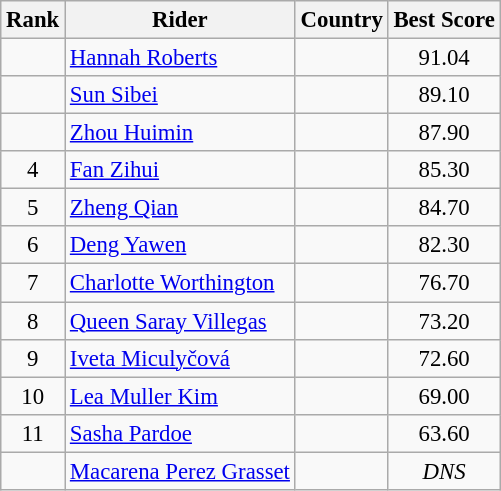<table class="wikitable sortable" style="font-size:95%; text-align:center;">
<tr>
<th>Rank</th>
<th>Rider</th>
<th>Country</th>
<th>Best  Score</th>
</tr>
<tr>
<td></td>
<td align=left><a href='#'>Hannah Roberts</a></td>
<td align=left></td>
<td>91.04</td>
</tr>
<tr>
<td></td>
<td align=left><a href='#'>Sun Sibei</a></td>
<td align=left></td>
<td>89.10</td>
</tr>
<tr>
<td></td>
<td align=left><a href='#'>Zhou Huimin</a></td>
<td align=left></td>
<td>87.90</td>
</tr>
<tr>
<td>4</td>
<td align=left><a href='#'>Fan Zihui</a></td>
<td align=left></td>
<td>85.30</td>
</tr>
<tr>
<td>5</td>
<td align=left><a href='#'>Zheng Qian </a></td>
<td align=left></td>
<td>84.70</td>
</tr>
<tr>
<td>6</td>
<td align=left><a href='#'>Deng Yawen</a></td>
<td align=left></td>
<td>82.30</td>
</tr>
<tr>
<td>7</td>
<td align=left><a href='#'>Charlotte  Worthington</a></td>
<td align=left></td>
<td>76.70</td>
</tr>
<tr>
<td>8</td>
<td align=left><a href='#'>Queen Saray Villegas</a></td>
<td align=left></td>
<td>73.20</td>
</tr>
<tr>
<td>9</td>
<td align=left><a href='#'>Iveta Miculyčová</a></td>
<td align=left></td>
<td>72.60</td>
</tr>
<tr>
<td>10</td>
<td align=left><a href='#'>Lea Muller Kim</a></td>
<td align=left></td>
<td>69.00</td>
</tr>
<tr>
<td>11</td>
<td align=left><a href='#'>Sasha Pardoe</a></td>
<td align=left></td>
<td>63.60</td>
</tr>
<tr>
<td></td>
<td align=left><a href='#'>Macarena Perez Grasset </a></td>
<td align=left></td>
<td><em>DNS</em></td>
</tr>
</table>
